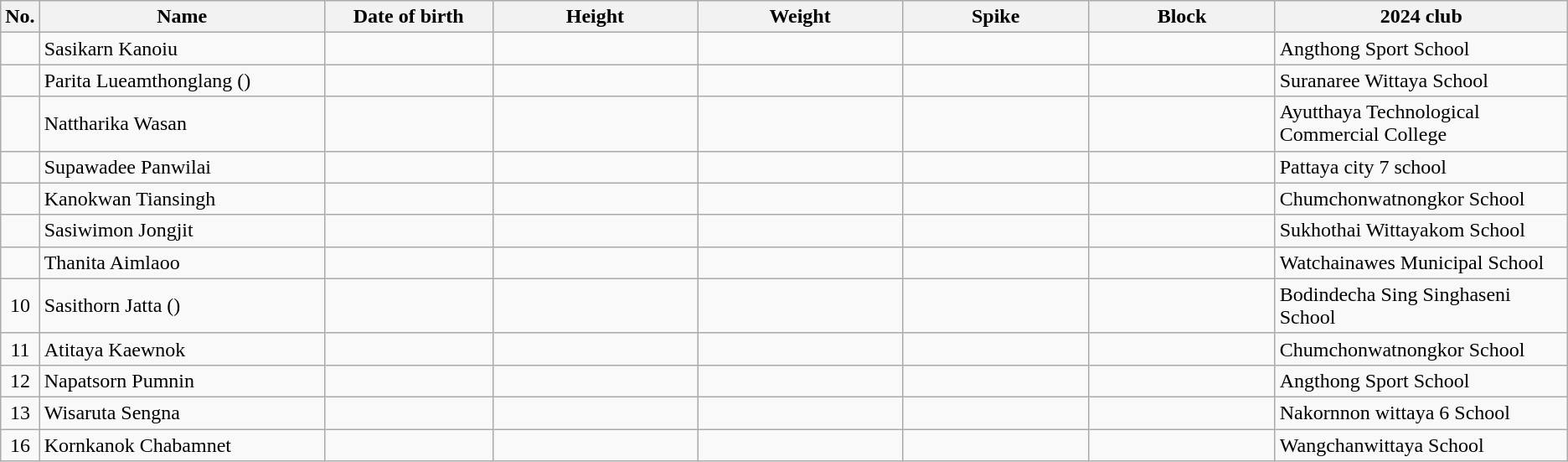<table class="wikitable sortable" style="font-size:100%; text-align:center;">
<tr>
<th>No.</th>
<th style="width:15em">Name</th>
<th style="width:9em">Date of birth</th>
<th style="width:11em">Height</th>
<th style="width:11em">Weight</th>
<th style="width:10em">Spike</th>
<th style="width:10em">Block</th>
<th style="width:15em">2024 club</th>
</tr>
<tr>
<td></td>
<td align=left>Sasikarn Kanoiu</td>
<td align=right></td>
<td></td>
<td></td>
<td></td>
<td></td>
<td align=left> Angthong Sport School</td>
</tr>
<tr>
<td></td>
<td align=left>Parita Lueamthonglang ()</td>
<td align=right></td>
<td></td>
<td></td>
<td></td>
<td></td>
<td align=left> Suranaree Wittaya School</td>
</tr>
<tr>
<td></td>
<td align=left>Nattharika Wasan</td>
<td align=right></td>
<td></td>
<td></td>
<td></td>
<td></td>
<td align=left>  Ayutthaya Technological Commercial College</td>
</tr>
<tr>
<td></td>
<td align=left>Supawadee Panwilai</td>
<td align=right></td>
<td></td>
<td></td>
<td></td>
<td></td>
<td align=left>  Pattaya city 7 school</td>
</tr>
<tr>
<td></td>
<td align=left>Kanokwan Tiansingh</td>
<td align=right></td>
<td></td>
<td></td>
<td></td>
<td></td>
<td align=left> Chumchonwatnongkor School</td>
</tr>
<tr>
<td></td>
<td align=left>Sasiwimon Jongjit</td>
<td align=right></td>
<td></td>
<td></td>
<td></td>
<td></td>
<td align=left> Sukhothai Wittayakom School</td>
</tr>
<tr>
<td></td>
<td align=left>Thanita Aimlaoo</td>
<td align=right></td>
<td></td>
<td></td>
<td></td>
<td></td>
<td align=left> Watchainawes Municipal School</td>
</tr>
<tr>
<td>10</td>
<td align=left>Sasithorn Jatta ()</td>
<td align=right></td>
<td></td>
<td></td>
<td></td>
<td></td>
<td align=left> Bodindecha Sing Singhaseni School</td>
</tr>
<tr>
<td>11</td>
<td align=left>Atitaya Kaewnok</td>
<td align=right></td>
<td></td>
<td></td>
<td></td>
<td></td>
<td align=left> Chumchonwatnongkor School</td>
</tr>
<tr>
<td>12</td>
<td align=left>Napatsorn Pumnin</td>
<td align=right></td>
<td></td>
<td></td>
<td></td>
<td></td>
<td align=left> Angthong Sport School</td>
</tr>
<tr>
<td>13</td>
<td align=left>Wisaruta Sengna</td>
<td align=right></td>
<td></td>
<td></td>
<td></td>
<td></td>
<td align=left> Nakornnon wittaya 6 School</td>
</tr>
<tr>
<td>16</td>
<td align=left>Kornkanok Chabamnet</td>
<td align=right></td>
<td></td>
<td></td>
<td></td>
<td></td>
<td align=left> Wangchanwittaya School</td>
</tr>
</table>
